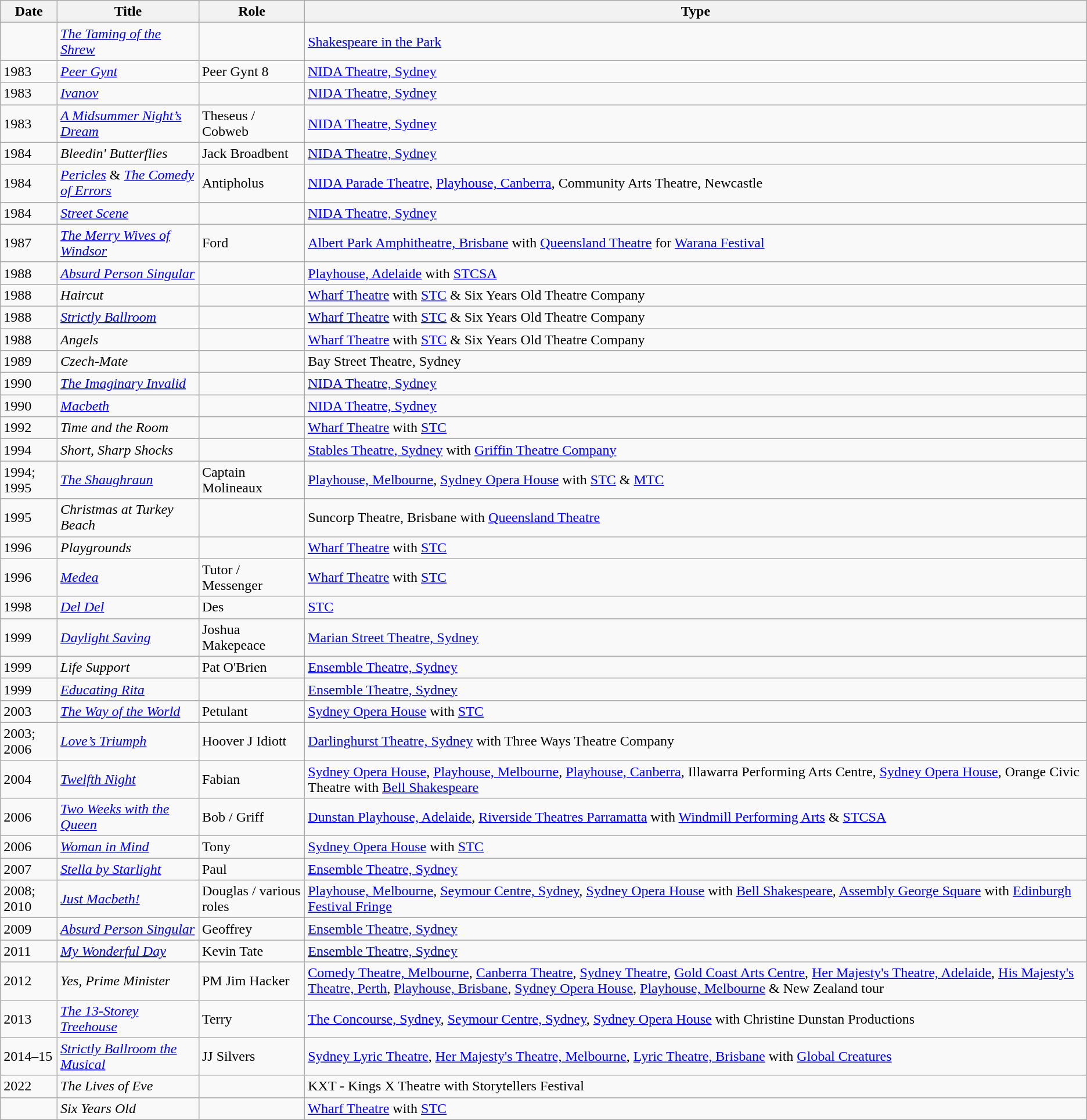<table class=wikitable>
<tr>
<th>Date</th>
<th>Title</th>
<th>Role</th>
<th>Type</th>
</tr>
<tr>
<td></td>
<td><em><a href='#'>The Taming of the Shrew</a></em></td>
<td></td>
<td><a href='#'>Shakespeare in the Park</a></td>
</tr>
<tr>
<td>1983</td>
<td><em><a href='#'>Peer Gynt</a></em></td>
<td>Peer Gynt 8</td>
<td><a href='#'>NIDA Theatre, Sydney</a></td>
</tr>
<tr>
<td>1983</td>
<td><em><a href='#'>Ivanov</a></em></td>
<td></td>
<td><a href='#'>NIDA Theatre, Sydney</a></td>
</tr>
<tr>
<td>1983</td>
<td><em><a href='#'>A Midsummer Night’s Dream</a></em></td>
<td>Theseus / Cobweb</td>
<td><a href='#'>NIDA Theatre, Sydney</a></td>
</tr>
<tr>
<td>1984</td>
<td><em>Bleedin' Butterflies</em></td>
<td>Jack Broadbent</td>
<td><a href='#'>NIDA Theatre, Sydney</a></td>
</tr>
<tr>
<td>1984</td>
<td><em><a href='#'>Pericles</a></em> & <em><a href='#'>The Comedy of Errors</a></em></td>
<td>Antipholus</td>
<td><a href='#'>NIDA Parade Theatre</a>, <a href='#'>Playhouse, Canberra</a>, Community Arts Theatre, Newcastle</td>
</tr>
<tr>
<td>1984</td>
<td><em><a href='#'>Street Scene</a></em></td>
<td></td>
<td><a href='#'>NIDA Theatre, Sydney</a></td>
</tr>
<tr>
<td>1987</td>
<td><em><a href='#'>The Merry Wives of Windsor</a></em></td>
<td>Ford</td>
<td><a href='#'>Albert Park Amphitheatre, Brisbane</a> with <a href='#'>Queensland Theatre</a> for <a href='#'>Warana Festival</a></td>
</tr>
<tr>
<td>1988</td>
<td><em><a href='#'>Absurd Person Singular</a></em></td>
<td></td>
<td><a href='#'>Playhouse, Adelaide</a> with <a href='#'>STCSA</a></td>
</tr>
<tr>
<td>1988</td>
<td><em>Haircut</em></td>
<td></td>
<td><a href='#'>Wharf Theatre</a> with <a href='#'>STC</a> & Six Years Old Theatre Company</td>
</tr>
<tr>
<td>1988</td>
<td><em><a href='#'>Strictly Ballroom</a></em></td>
<td></td>
<td><a href='#'>Wharf Theatre</a> with <a href='#'>STC</a> & Six Years Old Theatre Company</td>
</tr>
<tr>
<td>1988</td>
<td><em>Angels</em></td>
<td></td>
<td><a href='#'>Wharf Theatre</a> with <a href='#'>STC</a> & Six Years Old Theatre Company</td>
</tr>
<tr>
<td>1989</td>
<td><em>Czech-Mate</em></td>
<td></td>
<td>Bay Street Theatre, Sydney</td>
</tr>
<tr>
<td>1990</td>
<td><em><a href='#'>The Imaginary Invalid</a></em></td>
<td></td>
<td><a href='#'>NIDA Theatre, Sydney</a></td>
</tr>
<tr>
<td>1990</td>
<td><em><a href='#'>Macbeth</a></em></td>
<td></td>
<td><a href='#'>NIDA Theatre, Sydney</a></td>
</tr>
<tr>
<td>1992</td>
<td><em>Time and the Room</em></td>
<td></td>
<td><a href='#'>Wharf Theatre</a> with <a href='#'>STC</a></td>
</tr>
<tr>
<td>1994</td>
<td><em>Short, Sharp Shocks</em></td>
<td></td>
<td><a href='#'>Stables Theatre, Sydney</a> with <a href='#'>Griffin Theatre Company</a></td>
</tr>
<tr>
<td>1994; 1995</td>
<td><em><a href='#'>The Shaughraun</a></em></td>
<td>Captain Molineaux</td>
<td><a href='#'>Playhouse, Melbourne</a>, <a href='#'>Sydney Opera House</a> with <a href='#'>STC</a> & <a href='#'>MTC</a></td>
</tr>
<tr>
<td>1995</td>
<td><em>Christmas at Turkey Beach</em></td>
<td></td>
<td>Suncorp Theatre, Brisbane with <a href='#'>Queensland Theatre</a></td>
</tr>
<tr>
<td>1996</td>
<td><em>Playgrounds</em></td>
<td></td>
<td><a href='#'>Wharf Theatre</a> with <a href='#'>STC</a></td>
</tr>
<tr>
<td>1996</td>
<td><em><a href='#'>Medea</a></em></td>
<td>Tutor / Messenger</td>
<td><a href='#'>Wharf Theatre</a> with <a href='#'>STC</a></td>
</tr>
<tr>
<td>1998</td>
<td><em><a href='#'>Del Del</a></em></td>
<td>Des</td>
<td><a href='#'>STC</a></td>
</tr>
<tr>
<td>1999</td>
<td><em><a href='#'>Daylight Saving</a></em></td>
<td>Joshua Makepeace</td>
<td><a href='#'>Marian Street Theatre, Sydney</a></td>
</tr>
<tr>
<td>1999</td>
<td><em>Life Support</em></td>
<td>Pat O'Brien</td>
<td><a href='#'>Ensemble Theatre, Sydney</a></td>
</tr>
<tr>
<td>1999</td>
<td><em><a href='#'>Educating Rita</a></em></td>
<td></td>
<td><a href='#'>Ensemble Theatre, Sydney</a></td>
</tr>
<tr>
<td>2003</td>
<td><em><a href='#'>The Way of the World</a></em></td>
<td>Petulant</td>
<td><a href='#'>Sydney Opera House</a> with <a href='#'>STC</a></td>
</tr>
<tr>
<td>2003; 2006</td>
<td><em><a href='#'>Love’s Triumph</a></em></td>
<td>Hoover J Idiott</td>
<td><a href='#'>Darlinghurst Theatre, Sydney</a> with Three Ways Theatre Company</td>
</tr>
<tr>
<td>2004</td>
<td><em><a href='#'>Twelfth Night</a></em></td>
<td>Fabian</td>
<td><a href='#'>Sydney Opera House</a>, <a href='#'>Playhouse, Melbourne</a>, <a href='#'>Playhouse, Canberra</a>, Illawarra Performing Arts Centre, <a href='#'>Sydney Opera House</a>, Orange Civic Theatre with <a href='#'>Bell Shakespeare</a></td>
</tr>
<tr>
<td>2006</td>
<td><em><a href='#'>Two Weeks with the Queen</a></em></td>
<td>Bob / Griff</td>
<td><a href='#'>Dunstan Playhouse, Adelaide</a>, <a href='#'>Riverside Theatres Parramatta</a> with <a href='#'>Windmill Performing Arts</a> & <a href='#'>STCSA</a></td>
</tr>
<tr>
<td>2006</td>
<td><em><a href='#'>Woman in Mind</a></em></td>
<td>Tony</td>
<td><a href='#'>Sydney Opera House</a> with <a href='#'>STC</a></td>
</tr>
<tr>
<td>2007</td>
<td><em><a href='#'>Stella by Starlight</a></em></td>
<td>Paul</td>
<td><a href='#'>Ensemble Theatre, Sydney</a></td>
</tr>
<tr>
<td>2008; 2010</td>
<td><em><a href='#'>Just Macbeth!</a></em></td>
<td>Douglas / various roles</td>
<td><a href='#'>Playhouse, Melbourne</a>, <a href='#'>Seymour Centre, Sydney</a>, <a href='#'>Sydney Opera House</a> with <a href='#'>Bell Shakespeare</a>, <a href='#'>Assembly George Square</a> with <a href='#'>Edinburgh Festival Fringe</a></td>
</tr>
<tr>
<td>2009</td>
<td><em><a href='#'>Absurd Person Singular</a></em></td>
<td>Geoffrey</td>
<td><a href='#'>Ensemble Theatre, Sydney</a></td>
</tr>
<tr>
<td>2011</td>
<td><em><a href='#'>My Wonderful Day</a></em></td>
<td>Kevin Tate</td>
<td><a href='#'>Ensemble Theatre, Sydney</a></td>
</tr>
<tr>
<td>2012</td>
<td><em>Yes, Prime Minister</em></td>
<td>PM Jim Hacker</td>
<td><a href='#'>Comedy Theatre, Melbourne</a>, <a href='#'>Canberra Theatre</a>, <a href='#'>Sydney Theatre</a>, <a href='#'>Gold Coast Arts Centre</a>, <a href='#'>Her Majesty's Theatre, Adelaide</a>, <a href='#'>His Majesty's Theatre, Perth</a>, <a href='#'>Playhouse, Brisbane</a>, <a href='#'>Sydney Opera House</a>, <a href='#'>Playhouse, Melbourne</a> & New Zealand tour</td>
</tr>
<tr>
<td>2013</td>
<td><em><a href='#'>The 13-Storey Treehouse</a></em></td>
<td>Terry</td>
<td><a href='#'>The Concourse, Sydney</a>, <a href='#'>Seymour Centre, Sydney</a>, <a href='#'>Sydney Opera House</a> with Christine Dunstan Productions</td>
</tr>
<tr>
<td>2014–15</td>
<td><em><a href='#'>Strictly Ballroom the Musical</a></em></td>
<td>JJ Silvers</td>
<td><a href='#'>Sydney Lyric Theatre</a>, <a href='#'>Her Majesty's Theatre, Melbourne</a>, <a href='#'>Lyric Theatre, Brisbane</a> with <a href='#'>Global Creatures</a></td>
</tr>
<tr>
<td>2022</td>
<td><em>The Lives of Eve</em></td>
<td></td>
<td>KXT - Kings X Theatre with Storytellers Festival</td>
</tr>
<tr>
<td></td>
<td><em>Six Years Old</em></td>
<td></td>
<td><a href='#'>Wharf Theatre</a> with <a href='#'>STC</a></td>
</tr>
</table>
